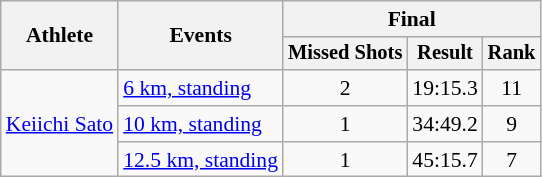<table class="wikitable" style="font-size:90%">
<tr>
<th rowspan="2">Athlete</th>
<th rowspan="2">Events</th>
<th colspan="5">Final</th>
</tr>
<tr style="font-size:95%">
<th>Missed Shots</th>
<th>Result</th>
<th>Rank</th>
</tr>
<tr align=center>
<td style="text-align:left;" rowspan="3"><a href='#'>Keiichi Sato</a></td>
<td align=left><a href='#'>6 km, standing</a></td>
<td>2</td>
<td>19:15.3</td>
<td>11</td>
</tr>
<tr align=center>
<td align=left><a href='#'>10 km, standing</a></td>
<td>1</td>
<td>34:49.2</td>
<td>9</td>
</tr>
<tr align=center>
<td align=left><a href='#'>12.5 km, standing</a></td>
<td>1</td>
<td>45:15.7</td>
<td>7</td>
</tr>
</table>
